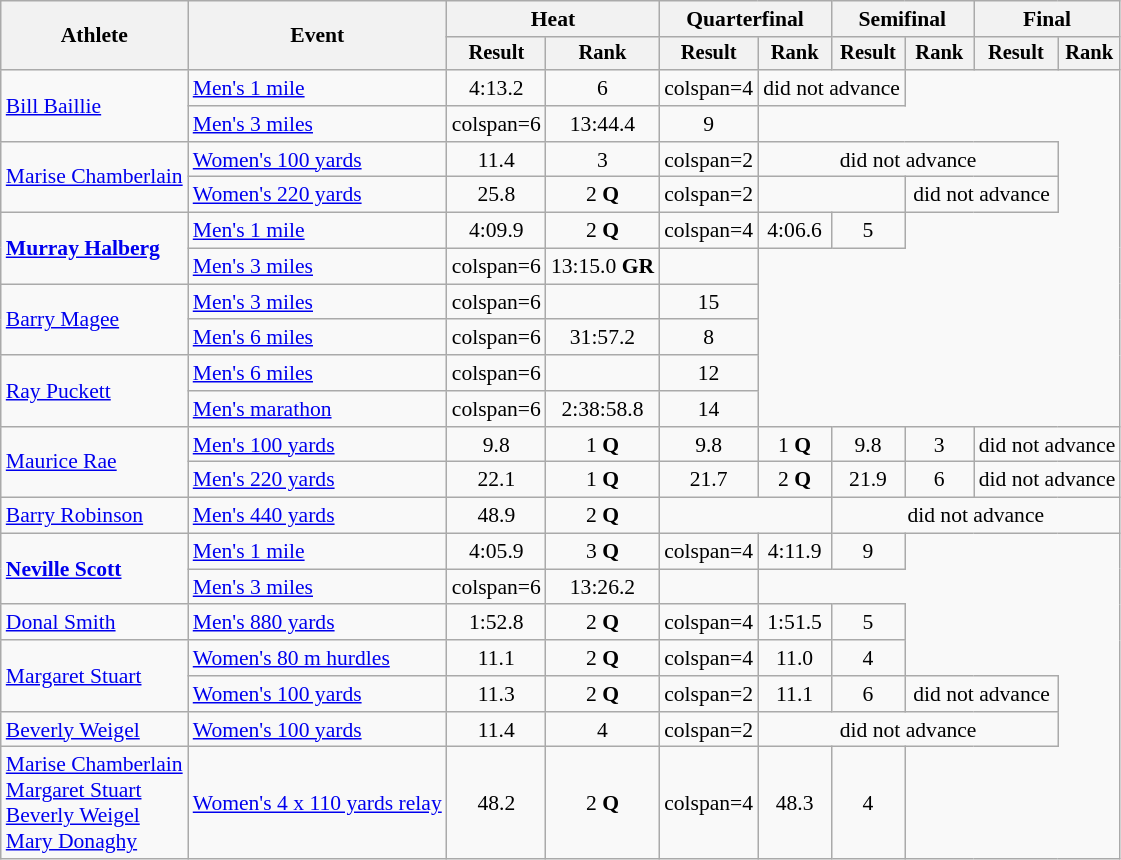<table class=wikitable style=font-size:90%>
<tr>
<th rowspan=2>Athlete</th>
<th rowspan=2>Event</th>
<th colspan=2>Heat</th>
<th colspan=2>Quarterfinal</th>
<th colspan=2>Semifinal</th>
<th colspan=2>Final</th>
</tr>
<tr style=font-size:95%>
<th>Result</th>
<th>Rank</th>
<th>Result</th>
<th>Rank</th>
<th>Result</th>
<th>Rank</th>
<th>Result</th>
<th>Rank</th>
</tr>
<tr align=center>
<td align=left rowspan=2><a href='#'>Bill Baillie</a></td>
<td align=left><a href='#'>Men's 1 mile</a></td>
<td>4:13.2</td>
<td>6</td>
<td>colspan=4 </td>
<td colspan=2>did not advance</td>
</tr>
<tr align=center>
<td align=left><a href='#'>Men's 3 miles</a></td>
<td>colspan=6 </td>
<td>13:44.4</td>
<td>9</td>
</tr>
<tr align=center>
<td align=left rowspan=2><a href='#'>Marise Chamberlain</a></td>
<td align=left><a href='#'>Women's 100 yards</a></td>
<td>11.4</td>
<td>3</td>
<td>colspan=2 </td>
<td colspan=4>did not advance</td>
</tr>
<tr align=center>
<td align=left><a href='#'>Women's 220 yards</a></td>
<td>25.8</td>
<td>2 <strong>Q</strong></td>
<td>colspan=2 </td>
<td colspan=2></td>
<td colspan=2>did not advance</td>
</tr>
<tr align=center>
<td align=left rowspan=2><strong><a href='#'>Murray Halberg</a></strong></td>
<td align=left><a href='#'>Men's 1 mile</a></td>
<td>4:09.9</td>
<td>2 <strong>Q</strong></td>
<td>colspan=4 </td>
<td>4:06.6</td>
<td>5</td>
</tr>
<tr align=center>
<td align=left><a href='#'>Men's 3 miles</a></td>
<td>colspan=6 </td>
<td>13:15.0 <strong>GR</strong></td>
<td></td>
</tr>
<tr align=center>
<td align=left rowspan=2><a href='#'>Barry Magee</a></td>
<td align=left><a href='#'>Men's 3 miles</a></td>
<td>colspan=6 </td>
<td></td>
<td>15</td>
</tr>
<tr align=center>
<td align=left><a href='#'>Men's 6 miles</a></td>
<td>colspan=6 </td>
<td>31:57.2</td>
<td>8</td>
</tr>
<tr align=center>
<td align=left rowspan=2><a href='#'>Ray Puckett</a></td>
<td align=left><a href='#'>Men's 6 miles</a></td>
<td>colspan=6 </td>
<td></td>
<td>12</td>
</tr>
<tr align=center>
<td align=left><a href='#'>Men's marathon</a></td>
<td>colspan=6 </td>
<td>2:38:58.8</td>
<td>14</td>
</tr>
<tr align=center>
<td align=left rowspan=2><a href='#'>Maurice Rae</a></td>
<td align=left><a href='#'>Men's 100 yards</a></td>
<td>9.8</td>
<td>1 <strong>Q</strong></td>
<td>9.8</td>
<td>1 <strong>Q</strong></td>
<td>9.8</td>
<td>3</td>
<td colspan=2>did not advance</td>
</tr>
<tr align=center>
<td align=left><a href='#'>Men's 220 yards</a></td>
<td>22.1</td>
<td>1 <strong>Q</strong></td>
<td>21.7</td>
<td>2 <strong>Q</strong></td>
<td>21.9</td>
<td>6</td>
<td colspan=2>did not advance</td>
</tr>
<tr align=center>
<td align=left><a href='#'>Barry Robinson</a></td>
<td align=left><a href='#'>Men's 440 yards</a></td>
<td>48.9</td>
<td>2 <strong>Q</strong></td>
<td colspan=2></td>
<td colspan=4>did not advance</td>
</tr>
<tr align=center>
<td align=left rowspan=2><strong><a href='#'>Neville Scott</a></strong></td>
<td align=left><a href='#'>Men's 1 mile</a></td>
<td>4:05.9</td>
<td>3 <strong>Q</strong></td>
<td>colspan=4 </td>
<td>4:11.9</td>
<td>9</td>
</tr>
<tr align=center>
<td align=left><a href='#'>Men's 3 miles</a></td>
<td>colspan=6 </td>
<td>13:26.2</td>
<td></td>
</tr>
<tr align=center>
<td align=left><a href='#'>Donal Smith</a></td>
<td align=left><a href='#'>Men's 880 yards</a></td>
<td>1:52.8</td>
<td>2 <strong>Q</strong></td>
<td>colspan=4 </td>
<td>1:51.5</td>
<td>5</td>
</tr>
<tr align=center>
<td align=left rowspan=2><a href='#'>Margaret Stuart</a></td>
<td align=left><a href='#'>Women's 80 m hurdles</a></td>
<td>11.1</td>
<td>2 <strong>Q</strong></td>
<td>colspan=4 </td>
<td>11.0</td>
<td>4</td>
</tr>
<tr align=center>
<td align=left><a href='#'>Women's 100 yards</a></td>
<td>11.3</td>
<td>2 <strong>Q</strong></td>
<td>colspan=2 </td>
<td>11.1</td>
<td>6</td>
<td colspan=2>did not advance</td>
</tr>
<tr align=center>
<td align=left><a href='#'>Beverly Weigel</a></td>
<td align=left><a href='#'>Women's 100 yards</a></td>
<td>11.4</td>
<td>4</td>
<td>colspan=2 </td>
<td colspan=4>did not advance</td>
</tr>
<tr align=center>
<td align=left><a href='#'>Marise Chamberlain</a><br><a href='#'>Margaret Stuart</a><br><a href='#'>Beverly Weigel</a><br><a href='#'>Mary Donaghy</a></td>
<td align=left><a href='#'>Women's 4 x 110 yards relay</a></td>
<td>48.2</td>
<td>2 <strong>Q</strong></td>
<td>colspan=4 </td>
<td>48.3</td>
<td>4</td>
</tr>
</table>
